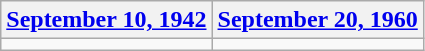<table class=wikitable>
<tr>
<th><a href='#'>September 10, 1942</a></th>
<th><a href='#'>September 20, 1960</a></th>
</tr>
<tr>
<td></td>
<td></td>
</tr>
</table>
